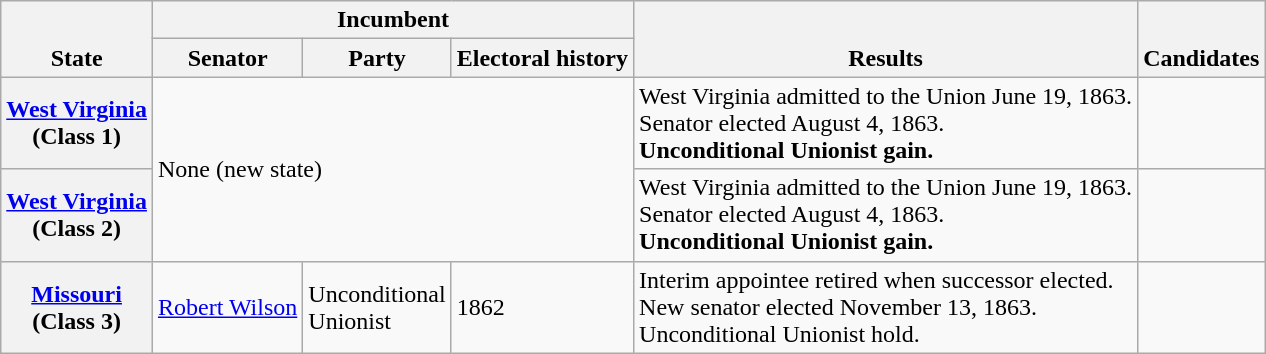<table class=wikitable>
<tr valign=bottom>
<th rowspan=2>State</th>
<th colspan=3>Incumbent</th>
<th rowspan=2>Results</th>
<th rowspan=2>Candidates</th>
</tr>
<tr>
<th>Senator</th>
<th>Party</th>
<th>Electoral history</th>
</tr>
<tr>
<th><a href='#'>West Virginia</a><br>(Class 1)</th>
<td colspan=3 rowspan=2>None (new state)</td>
<td>West Virginia admitted to the Union June 19, 1863.<br>Senator elected August 4, 1863.<br><strong>Unconditional Unionist gain.</strong></td>
<td nowrap></td>
</tr>
<tr>
<th><a href='#'>West Virginia</a><br>(Class 2)</th>
<td>West Virginia admitted to the Union June 19, 1863.<br>Senator elected August 4, 1863.<br><strong>Unconditional Unionist gain.</strong></td>
<td nowrap></td>
</tr>
<tr>
<th><a href='#'>Missouri</a><br>(Class 3)</th>
<td><a href='#'>Robert Wilson</a></td>
<td>Unconditional<br>Unionist</td>
<td>1862 </td>
<td>Interim appointee retired when successor elected.<br>New senator elected November 13, 1863.<br>Unconditional Unionist hold.</td>
<td nowrap></td>
</tr>
</table>
